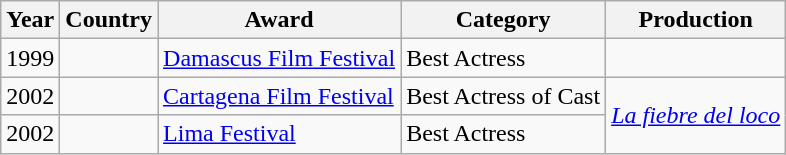<table class="wikitable">
<tr>
<th>Year</th>
<th>Country</th>
<th>Award</th>
<th>Category</th>
<th>Production</th>
</tr>
<tr>
<td>1999</td>
<td></td>
<td><a href='#'>Damascus Film Festival</a></td>
<td>Best Actress</td>
<td><em></em></td>
</tr>
<tr>
<td>2002</td>
<td></td>
<td><a href='#'>Cartagena Film Festival</a></td>
<td>Best Actress of Cast</td>
<td rowspan="2"><em><a href='#'>La fiebre del loco</a></em></td>
</tr>
<tr>
<td>2002</td>
<td></td>
<td><a href='#'>Lima Festival</a></td>
<td>Best Actress</td>
</tr>
</table>
